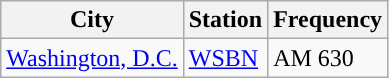<table class="wikitable sortable">
<tr>
<th>City</th>
<th>Station</th>
<th>Frequency</th>
</tr>
<tr>
<td rowspan=2><a href='#'>Washington, D.C.</a></td>
<td><a href='#'>WSBN</a></td>
<td>AM 630</td>
</tr>
</table>
